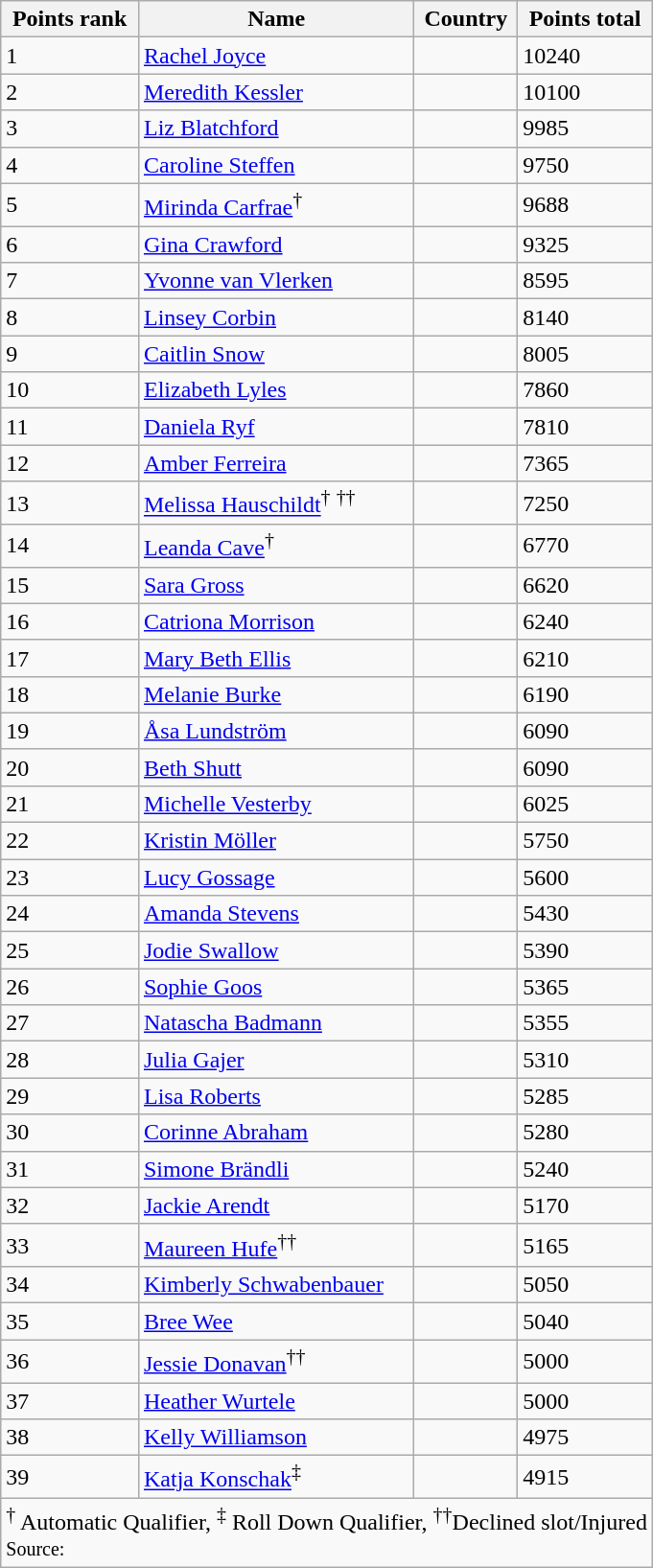<table class="wikitable sortable">
<tr>
<th>Points rank</th>
<th>Name</th>
<th>Country</th>
<th>Points total</th>
</tr>
<tr>
<td>1</td>
<td><a href='#'>Rachel Joyce</a></td>
<td></td>
<td>10240</td>
</tr>
<tr>
<td>2</td>
<td><a href='#'>Meredith Kessler</a></td>
<td></td>
<td>10100</td>
</tr>
<tr>
<td>3</td>
<td><a href='#'>Liz Blatchford</a></td>
<td></td>
<td>9985</td>
</tr>
<tr>
<td>4</td>
<td><a href='#'>Caroline Steffen</a></td>
<td></td>
<td>9750</td>
</tr>
<tr>
<td>5</td>
<td><a href='#'>Mirinda Carfrae</a><sup>†</sup></td>
<td></td>
<td>9688</td>
</tr>
<tr>
<td>6</td>
<td><a href='#'>Gina Crawford</a></td>
<td></td>
<td>9325</td>
</tr>
<tr>
<td>7</td>
<td><a href='#'>Yvonne van Vlerken</a></td>
<td></td>
<td>8595</td>
</tr>
<tr>
<td>8</td>
<td><a href='#'>Linsey Corbin</a></td>
<td></td>
<td>8140</td>
</tr>
<tr>
<td>9</td>
<td><a href='#'>Caitlin Snow</a></td>
<td></td>
<td>8005</td>
</tr>
<tr>
<td>10</td>
<td><a href='#'>Elizabeth Lyles</a></td>
<td></td>
<td>7860</td>
</tr>
<tr>
<td>11</td>
<td><a href='#'>Daniela Ryf</a></td>
<td></td>
<td>7810</td>
</tr>
<tr>
<td>12</td>
<td><a href='#'>Amber Ferreira</a></td>
<td></td>
<td>7365</td>
</tr>
<tr>
<td>13</td>
<td><a href='#'>Melissa Hauschildt</a><sup>†</sup> <sup>††</sup></td>
<td></td>
<td>7250</td>
</tr>
<tr>
<td>14</td>
<td><a href='#'>Leanda Cave</a><sup>†</sup></td>
<td></td>
<td>6770</td>
</tr>
<tr>
<td>15</td>
<td><a href='#'>Sara Gross</a></td>
<td></td>
<td>6620</td>
</tr>
<tr>
<td>16</td>
<td><a href='#'>Catriona Morrison</a></td>
<td></td>
<td>6240</td>
</tr>
<tr>
<td>17</td>
<td><a href='#'>Mary Beth Ellis</a></td>
<td></td>
<td>6210</td>
</tr>
<tr>
<td>18</td>
<td><a href='#'>Melanie Burke</a></td>
<td></td>
<td>6190</td>
</tr>
<tr>
<td>19</td>
<td><a href='#'>Åsa Lundström</a></td>
<td></td>
<td>6090</td>
</tr>
<tr>
<td>20</td>
<td><a href='#'>Beth Shutt</a></td>
<td></td>
<td>6090</td>
</tr>
<tr>
<td>21</td>
<td><a href='#'>Michelle Vesterby</a></td>
<td></td>
<td>6025</td>
</tr>
<tr>
<td>22</td>
<td><a href='#'>Kristin Möller</a></td>
<td></td>
<td>5750</td>
</tr>
<tr>
<td>23</td>
<td><a href='#'>Lucy Gossage</a></td>
<td></td>
<td>5600</td>
</tr>
<tr>
<td>24</td>
<td><a href='#'>Amanda Stevens</a></td>
<td></td>
<td>5430</td>
</tr>
<tr>
<td>25</td>
<td><a href='#'>Jodie Swallow</a></td>
<td></td>
<td>5390</td>
</tr>
<tr>
<td>26</td>
<td><a href='#'>Sophie Goos</a></td>
<td></td>
<td>5365</td>
</tr>
<tr>
<td>27</td>
<td><a href='#'>Natascha Badmann</a></td>
<td></td>
<td>5355</td>
</tr>
<tr>
<td>28</td>
<td><a href='#'>Julia Gajer</a></td>
<td></td>
<td>5310</td>
</tr>
<tr>
<td>29</td>
<td><a href='#'>Lisa Roberts</a></td>
<td></td>
<td>5285</td>
</tr>
<tr>
<td>30</td>
<td><a href='#'>Corinne Abraham</a></td>
<td></td>
<td>5280</td>
</tr>
<tr>
<td>31</td>
<td><a href='#'>Simone Brändli</a></td>
<td></td>
<td>5240</td>
</tr>
<tr>
<td>32</td>
<td><a href='#'>Jackie Arendt</a></td>
<td></td>
<td>5170</td>
</tr>
<tr>
<td>33</td>
<td><a href='#'>Maureen Hufe</a><sup>††</sup></td>
<td></td>
<td>5165</td>
</tr>
<tr>
<td>34</td>
<td><a href='#'>Kimberly Schwabenbauer</a></td>
<td></td>
<td>5050</td>
</tr>
<tr>
<td>35</td>
<td><a href='#'>Bree Wee</a></td>
<td></td>
<td>5040</td>
</tr>
<tr>
<td>36</td>
<td><a href='#'>Jessie Donavan</a><sup>††</sup></td>
<td></td>
<td>5000</td>
</tr>
<tr>
<td>37</td>
<td><a href='#'>Heather Wurtele</a></td>
<td></td>
<td>5000</td>
</tr>
<tr>
<td>38</td>
<td><a href='#'>Kelly Williamson</a></td>
<td></td>
<td>4975</td>
</tr>
<tr>
<td>39</td>
<td><a href='#'>Katja Konschak</a><sup>‡</sup></td>
<td></td>
<td>4915</td>
</tr>
<tr>
<td colspan="4"><sup>†</sup> Automatic Qualifier, <sup>‡</sup> Roll Down Qualifier, <sup>††</sup>Declined slot/Injured<br><small>Source:</small></td>
</tr>
</table>
